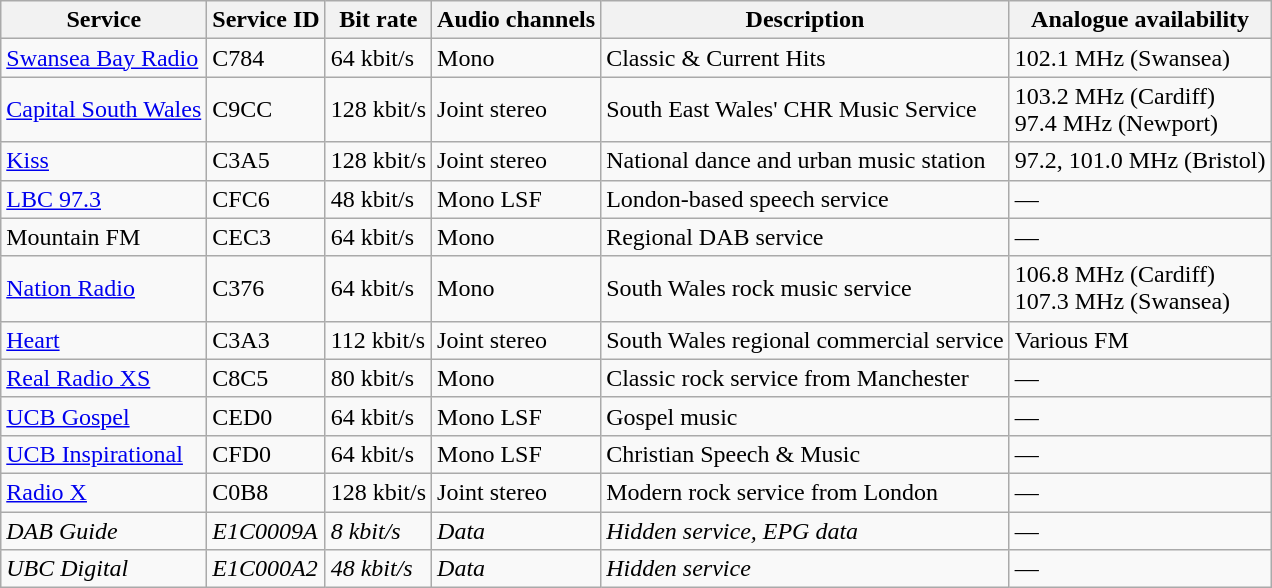<table class="wikitable sortable">
<tr>
<th>Service</th>
<th>Service ID</th>
<th>Bit rate</th>
<th>Audio channels</th>
<th>Description</th>
<th>Analogue availability</th>
</tr>
<tr>
<td><a href='#'>Swansea Bay Radio</a></td>
<td>C784</td>
<td>64 kbit/s</td>
<td>Mono</td>
<td>Classic & Current Hits</td>
<td>102.1 MHz (Swansea)</td>
</tr>
<tr>
<td><a href='#'>Capital South Wales</a></td>
<td>C9CC</td>
<td>128 kbit/s</td>
<td>Joint stereo</td>
<td>South East Wales' CHR Music Service</td>
<td>103.2 MHz (Cardiff)<br>97.4 MHz (Newport)</td>
</tr>
<tr>
<td><a href='#'>Kiss</a></td>
<td>C3A5</td>
<td>128 kbit/s</td>
<td>Joint stereo</td>
<td>National dance and urban music station</td>
<td>97.2, 101.0 MHz (Bristol)</td>
</tr>
<tr>
<td><a href='#'>LBC 97.3</a></td>
<td>CFC6</td>
<td>48 kbit/s</td>
<td>Mono LSF</td>
<td>London-based speech service</td>
<td>—</td>
</tr>
<tr>
<td>Mountain FM</td>
<td>CEC3</td>
<td>64 kbit/s</td>
<td>Mono</td>
<td>Regional DAB service</td>
<td>—</td>
</tr>
<tr>
<td><a href='#'>Nation Radio</a></td>
<td>C376</td>
<td>64 kbit/s</td>
<td>Mono</td>
<td>South Wales rock music service</td>
<td>106.8 MHz (Cardiff)<br>107.3 MHz (Swansea)</td>
</tr>
<tr>
<td><a href='#'>Heart</a></td>
<td>C3A3</td>
<td>112 kbit/s</td>
<td>Joint stereo</td>
<td>South Wales regional commercial service</td>
<td>Various FM</td>
</tr>
<tr>
<td><a href='#'>Real Radio XS</a></td>
<td>C8C5</td>
<td>80 kbit/s</td>
<td>Mono</td>
<td>Classic rock service from Manchester</td>
<td>—</td>
</tr>
<tr>
<td><a href='#'>UCB Gospel</a></td>
<td>CED0</td>
<td>64 kbit/s</td>
<td>Mono LSF</td>
<td>Gospel music</td>
<td>—</td>
</tr>
<tr>
<td><a href='#'>UCB Inspirational</a></td>
<td>CFD0</td>
<td>64 kbit/s</td>
<td>Mono LSF</td>
<td>Christian Speech & Music</td>
<td>—</td>
</tr>
<tr>
<td><a href='#'>Radio X</a></td>
<td>C0B8</td>
<td>128 kbit/s</td>
<td>Joint stereo</td>
<td>Modern rock service from London</td>
<td>—</td>
</tr>
<tr>
<td><em>DAB Guide</em></td>
<td><em>E1C0009A</em></td>
<td><em>8 kbit/s</em></td>
<td><em>Data</em></td>
<td><em>Hidden service, EPG data</em></td>
<td>—</td>
</tr>
<tr>
<td><em>UBC Digital</em></td>
<td><em>E1C000A2</em></td>
<td><em>48 kbit/s</em></td>
<td><em>Data</em></td>
<td><em>Hidden service</em></td>
<td>—</td>
</tr>
</table>
